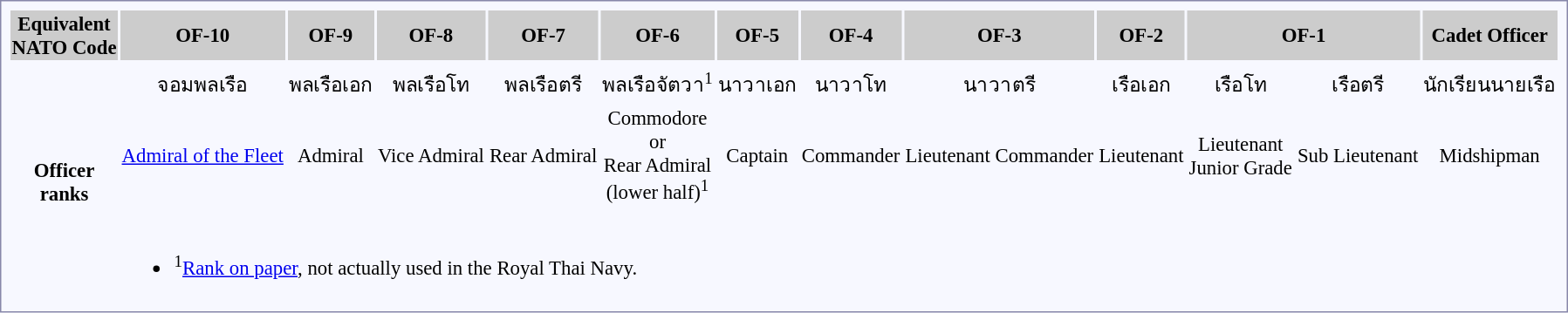<table style="border:1px solid #8888aa; background:#f7f8ff; padding:5px; font-size:95%; margin:0 12px 12px 0;" style="margin:auto; width:100%;">
<tr style="background-color:#CCCCCC;">
<th>Equivalent<br>NATO Code</th>
<th>OF-10</th>
<th>OF-9</th>
<th>OF-8</th>
<th>OF-7</th>
<th>OF-6</th>
<th>OF-5</th>
<th>OF-4</th>
<th>OF-3</th>
<th>OF-2</th>
<th colspan=2>OF-1</th>
<th>Cadet Officer</th>
</tr>
<tr style="text-align:center;">
<td rowspan=4><strong>Officer<br>ranks</strong></td>
<td></td>
<td></td>
<td></td>
<td></td>
<td></td>
<td></td>
<td></td>
<td></td>
<td></td>
<td></td>
<td></td>
<td></td>
</tr>
<tr style="text-align:center;">
<td>จอมพลเรือ</td>
<td>พลเรือเอก</td>
<td>พลเรือโท</td>
<td>พลเรือตรี</td>
<td>พลเรือจัตวา<sup>1</sup></td>
<td>นาวาเอก</td>
<td>นาวาโท</td>
<td>นาวาตรี</td>
<td>เรือเอก</td>
<td>เรือโท</td>
<td>เรือตรี</td>
<td>นักเรียนนายเรือ</td>
</tr>
<tr style="text-align:center;">
<td><a href='#'>Admiral of the Fleet</a></td>
<td>Admiral</td>
<td>Vice Admiral</td>
<td>Rear Admiral</td>
<td>Commodore<br>or<br>Rear Admiral<br>(lower half)<sup>1</sup></td>
<td>Captain</td>
<td>Commander</td>
<td>Lieutenant Commander</td>
<td>Lieutenant</td>
<td>Lieutenant<br>Junior Grade</td>
<td>Sub Lieutenant</td>
<td>Midshipman</td>
</tr>
<tr>
<td colspan = 12><br><ul><li><sup>1</sup><a href='#'>Rank on paper</a>, not actually used in the Royal Thai Navy.</li></ul></td>
</tr>
</table>
